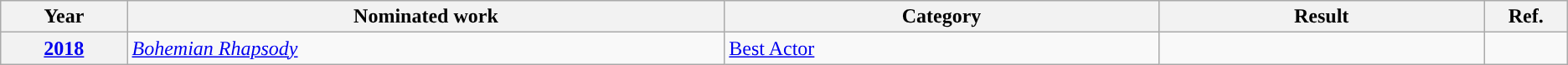<table class="wikitable">
<tr>
<th width=2%>Year</th>
<th width=11%>Nominated work</th>
<th width=8%>Category</th>
<th width=6%>Result</th>
<th width=1%>Ref.</th>
</tr>
<tr>
<th scope=row><a href='#'>2018</a></th>
<td><em><a href='#'>Bohemian Rhapsody</a></em></td>
<td><a href='#'>Best Actor</a></td>
<td></td>
<td style="text-align:center;"></td>
</tr>
</table>
